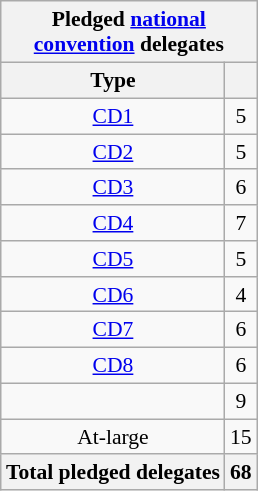<table class="wikitable sortable" style="font-size:90%;text-align:center;float:right;padding:5px;">
<tr>
<th colspan="2">Pledged <a href='#'>national<br>convention</a> delegates</th>
</tr>
<tr>
<th>Type</th>
<th></th>
</tr>
<tr>
<td><a href='#'>CD1</a></td>
<td>5</td>
</tr>
<tr>
<td><a href='#'>CD2</a></td>
<td>5</td>
</tr>
<tr>
<td><a href='#'>CD3</a></td>
<td>6</td>
</tr>
<tr>
<td><a href='#'>CD4</a></td>
<td>7</td>
</tr>
<tr>
<td><a href='#'>CD5</a></td>
<td>5</td>
</tr>
<tr>
<td><a href='#'>CD6</a></td>
<td>4</td>
</tr>
<tr>
<td><a href='#'>CD7</a></td>
<td>6</td>
</tr>
<tr>
<td><a href='#'>CD8</a></td>
<td>6</td>
</tr>
<tr>
<td></td>
<td>9</td>
</tr>
<tr>
<td>At-large</td>
<td>15</td>
</tr>
<tr>
<th>Total pledged delegates</th>
<th>68</th>
</tr>
</table>
